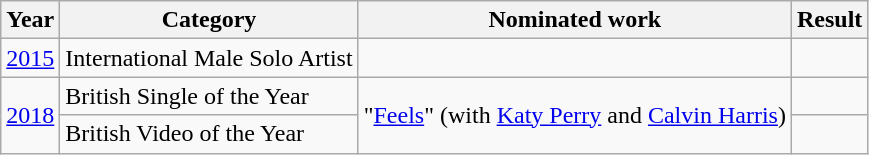<table class="wikitable">
<tr>
<th>Year</th>
<th>Category</th>
<th>Nominated work</th>
<th>Result</th>
</tr>
<tr>
<td rowspan=1><a href='#'>2015</a></td>
<td>International Male Solo Artist</td>
<td></td>
<td></td>
</tr>
<tr>
<td rowspan=2><a href='#'>2018</a></td>
<td>British Single of the Year</td>
<td rowspan=2>"<a href='#'>Feels</a>" (with <a href='#'>Katy Perry</a> and <a href='#'>Calvin Harris</a>)</td>
<td></td>
</tr>
<tr>
<td>British Video of the Year</td>
<td></td>
</tr>
</table>
